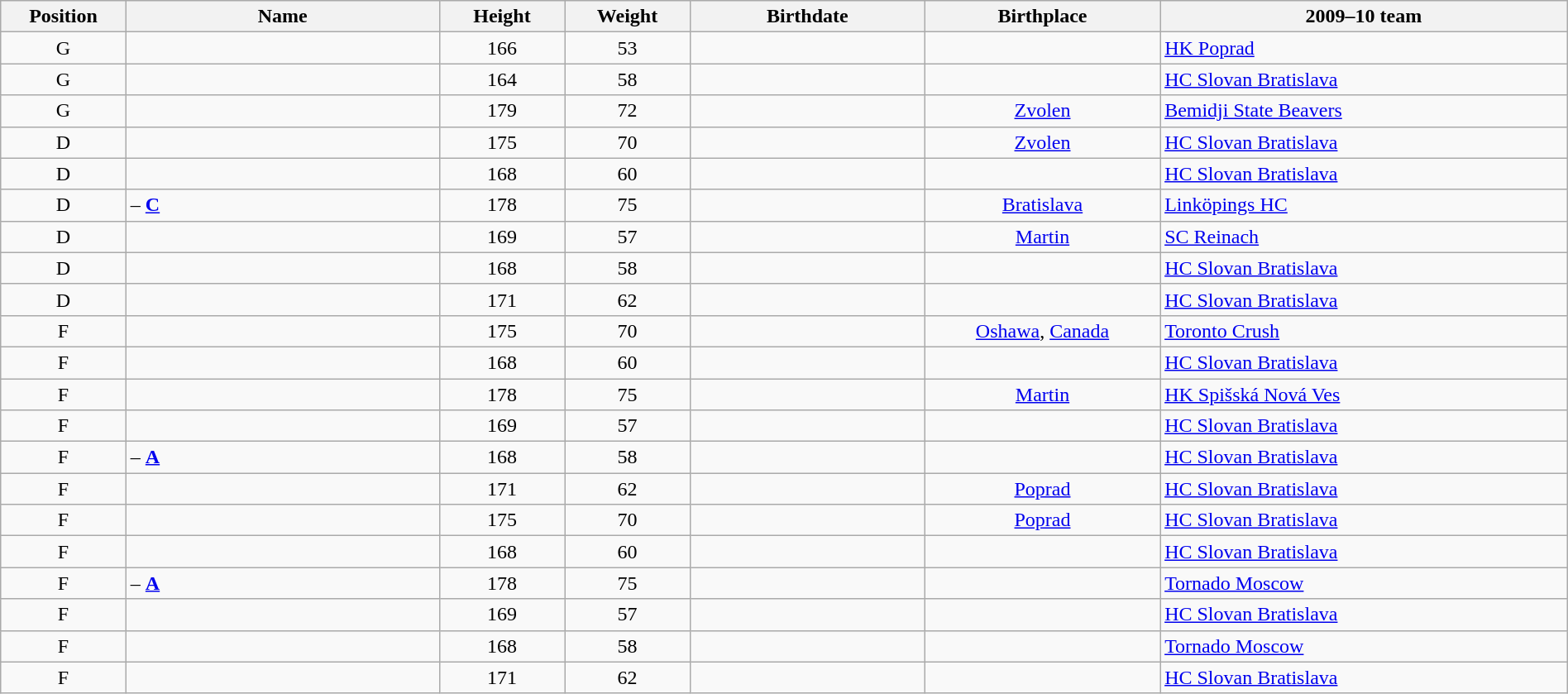<table class="wikitable sortable" style="width:100%;text-align:center;">
<tr>
<th width="08%">Position</th>
<th width="20%">Name</th>
<th width="08%">Height</th>
<th width="08%">Weight</th>
<th width="15%">Birthdate</th>
<th width="15%">Birthplace</th>
<th width="30%">2009–10 team</th>
</tr>
<tr>
<td>G</td>
<td style="text-align:left;"></td>
<td>166</td>
<td>53</td>
<td style="text-align:right;"></td>
<td></td>
<td style="text-align:left;"><a href='#'>HK Poprad</a></td>
</tr>
<tr>
<td>G</td>
<td style="text-align:left;"></td>
<td>164</td>
<td>58</td>
<td style="text-align:right;"></td>
<td></td>
<td style="text-align:left;"><a href='#'>HC Slovan Bratislava</a></td>
</tr>
<tr>
<td>G</td>
<td style="text-align:left;"></td>
<td>179</td>
<td>72</td>
<td style="text-align:right;"></td>
<td><a href='#'>Zvolen</a></td>
<td style="text-align:left;"><a href='#'>Bemidji State Beavers</a></td>
</tr>
<tr>
<td>D</td>
<td style="text-align:left;"></td>
<td>175</td>
<td>70</td>
<td style="text-align:right;"></td>
<td><a href='#'>Zvolen</a></td>
<td style="text-align:left;"><a href='#'>HC Slovan Bratislava</a></td>
</tr>
<tr>
<td>D</td>
<td style="text-align:left;"></td>
<td>168</td>
<td>60</td>
<td style="text-align:right;"></td>
<td></td>
<td style="text-align:left;"><a href='#'>HC Slovan Bratislava</a></td>
</tr>
<tr>
<td>D</td>
<td style="text-align:left;"> – <strong><a href='#'>C</a></strong></td>
<td>178</td>
<td>75</td>
<td style="text-align:right;"></td>
<td><a href='#'>Bratislava</a></td>
<td style="text-align:left;"><a href='#'>Linköpings HC</a></td>
</tr>
<tr>
<td>D</td>
<td style="text-align:left;"></td>
<td>169</td>
<td>57</td>
<td style="text-align:right;"></td>
<td><a href='#'>Martin</a></td>
<td style="text-align:left;"><a href='#'>SC Reinach</a></td>
</tr>
<tr>
<td>D</td>
<td style="text-align:left;"></td>
<td>168</td>
<td>58</td>
<td style="text-align:right;"></td>
<td></td>
<td style="text-align:left;"><a href='#'>HC Slovan Bratislava</a></td>
</tr>
<tr>
<td>D</td>
<td style="text-align:left;"></td>
<td>171</td>
<td>62</td>
<td style="text-align:right;"></td>
<td></td>
<td style="text-align:left;"><a href='#'>HC Slovan Bratislava</a></td>
</tr>
<tr>
<td>F</td>
<td style="text-align:left;"></td>
<td>175</td>
<td>70</td>
<td style="text-align:right;"></td>
<td><a href='#'>Oshawa</a>, <a href='#'>Canada</a></td>
<td style="text-align:left;"><a href='#'>Toronto Crush</a></td>
</tr>
<tr>
<td>F</td>
<td style="text-align:left;"></td>
<td>168</td>
<td>60</td>
<td style="text-align:right;"></td>
<td></td>
<td style="text-align:left;"><a href='#'>HC Slovan Bratislava</a></td>
</tr>
<tr>
<td>F</td>
<td style="text-align:left;"></td>
<td>178</td>
<td>75</td>
<td style="text-align:right;"></td>
<td><a href='#'>Martin</a></td>
<td style="text-align:left;"><a href='#'>HK Spišská Nová Ves</a></td>
</tr>
<tr>
<td>F</td>
<td style="text-align:left;"></td>
<td>169</td>
<td>57</td>
<td style="text-align:right;"></td>
<td></td>
<td style="text-align:left;"><a href='#'>HC Slovan Bratislava</a></td>
</tr>
<tr>
<td>F</td>
<td style="text-align:left;"> – <strong><a href='#'>A</a></strong></td>
<td>168</td>
<td>58</td>
<td style="text-align:right;"></td>
<td></td>
<td style="text-align:left;"><a href='#'>HC Slovan Bratislava</a></td>
</tr>
<tr>
<td>F</td>
<td style="text-align:left;"></td>
<td>171</td>
<td>62</td>
<td style="text-align:right;"></td>
<td><a href='#'>Poprad</a></td>
<td style="text-align:left;"><a href='#'>HC Slovan Bratislava</a></td>
</tr>
<tr>
<td>F</td>
<td style="text-align:left;"></td>
<td>175</td>
<td>70</td>
<td style="text-align:right;"></td>
<td><a href='#'>Poprad</a></td>
<td style="text-align:left;"><a href='#'>HC Slovan Bratislava</a></td>
</tr>
<tr>
<td>F</td>
<td style="text-align:left;"></td>
<td>168</td>
<td>60</td>
<td style="text-align:right;"></td>
<td></td>
<td style="text-align:left;"><a href='#'>HC Slovan Bratislava</a></td>
</tr>
<tr>
<td>F</td>
<td style="text-align:left;"> – <strong><a href='#'>A</a></strong></td>
<td>178</td>
<td>75</td>
<td style="text-align:right;"></td>
<td></td>
<td style="text-align:left;"><a href='#'>Tornado Moscow</a></td>
</tr>
<tr>
<td>F</td>
<td style="text-align:left;"></td>
<td>169</td>
<td>57</td>
<td style="text-align:right;"></td>
<td></td>
<td style="text-align:left;"><a href='#'>HC Slovan Bratislava</a></td>
</tr>
<tr>
<td>F</td>
<td style="text-align:left;"></td>
<td>168</td>
<td>58</td>
<td style="text-align:right;"></td>
<td></td>
<td style="text-align:left;"><a href='#'>Tornado Moscow</a></td>
</tr>
<tr>
<td>F</td>
<td style="text-align:left;"></td>
<td>171</td>
<td>62</td>
<td style="text-align:right;"></td>
<td></td>
<td style="text-align:left;"><a href='#'>HC Slovan Bratislava</a></td>
</tr>
</table>
